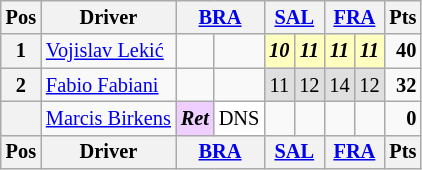<table class="wikitable" style="font-size: 85%; text-align: center;">
<tr valign="top">
<th valign=middle>Pos</th>
<th valign=middle>Driver</th>
<th colspan=2><a href='#'>BRA</a><br></th>
<th colspan=2><a href='#'>SAL</a><br></th>
<th colspan=2><a href='#'>FRA</a><br></th>
<th valign=middle>Pts</th>
</tr>
<tr>
<th>1</th>
<td align="left"> <a href='#'>Vojislav Lekić</a></td>
<td></td>
<td></td>
<td style="background:#ffffbf;"><strong><em>10</em></strong></td>
<td style="background:#ffffbf;"><strong><em>11</em></strong></td>
<td style="background:#ffffbf;"><strong><em>11</em></strong></td>
<td style="background:#ffffbf;"><strong><em>11</em></strong></td>
<td align="right"><strong>40</strong></td>
</tr>
<tr>
<th>2</th>
<td align="left"> <a href='#'>Fabio Fabiani</a></td>
<td></td>
<td></td>
<td style="background:#dfdfdf;">11</td>
<td style="background:#dfdfdf;">12</td>
<td style="background:#dfdfdf;">14</td>
<td style="background:#dfdfdf;">12</td>
<td align="right"><strong>32</strong></td>
</tr>
<tr>
<th></th>
<td align="left"> <a href='#'>Marcis Birkens</a></td>
<td style="background:#efcfff;"><strong><em>Ret</em></strong></td>
<td style="background:#ffffff;">DNS</td>
<td></td>
<td></td>
<td></td>
<td></td>
<td align="right"><strong>0</strong></td>
</tr>
<tr valign="top">
<th valign=middle>Pos</th>
<th valign=middle>Driver</th>
<th colspan=2><a href='#'>BRA</a><br></th>
<th colspan=2><a href='#'>SAL</a><br></th>
<th colspan=2><a href='#'>FRA</a><br></th>
<th valign=middle>Pts</th>
</tr>
</table>
